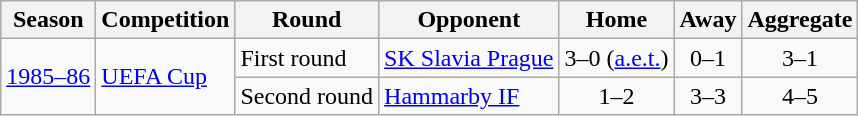<table class="wikitable">
<tr>
<th>Season</th>
<th>Competition</th>
<th>Round</th>
<th>Opponent</th>
<th>Home</th>
<th>Away</th>
<th>Aggregate</th>
</tr>
<tr>
<td rowspan=2><a href='#'>1985–86</a></td>
<td rowspan=2><a href='#'>UEFA Cup</a></td>
<td>First round</td>
<td> <a href='#'>SK Slavia Prague</a></td>
<td align="center">3–0 (<a href='#'>a.e.t.</a>)</td>
<td align="center">0–1</td>
<td align="center">3–1</td>
</tr>
<tr>
<td>Second round</td>
<td> <a href='#'>Hammarby IF</a></td>
<td align="center">1–2</td>
<td align="center">3–3</td>
<td align="center">4–5</td>
</tr>
</table>
